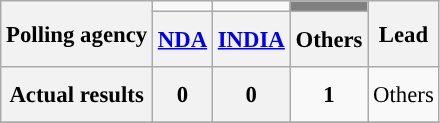<table class="wikitable" style="text-align:center;font-size:95%;line-height:30px;">
<tr>
<th rowspan="2" class="wikitable">Polling agency</th>
<td></td>
<td></td>
<td style="background:grey;"></td>
<th rowspan="2">Lead</th>
</tr>
<tr>
<th class="wikitable"><a href='#'>NDA</a></th>
<th class="wikitable"><a href='#'>INDIA</a></th>
<th class="wikitable">Others</th>
</tr>
<tr>
<th>Actual results</th>
<th>0</th>
<th>0</th>
<td style="background:"><strong>1</strong></td>
<td style="background:">Others</td>
</tr>
<tr>
</tr>
</table>
